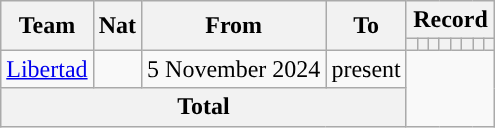<table class="wikitable" tyle="text-align: center">
<tr>
<th rowspan="2">Team</th>
<th rowspan="2">Nat</th>
<th rowspan="2">From</th>
<th rowspan="2">To</th>
<th colspan="8">Record</th>
</tr>
<tr>
<th></th>
<th></th>
<th></th>
<th></th>
<th></th>
<th></th>
<th></th>
<th></th>
</tr>
<tr>
<td align=center><a href='#'>Libertad</a></td>
<td rowspan="1"></td>
<td align=center>5 November 2024</td>
<td align=center>present<br></td>
</tr>
<tr>
<th colspan="4">Total<br></th>
</tr>
</table>
